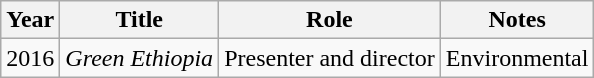<table class="wikitable">
<tr>
<th>Year</th>
<th>Title</th>
<th>Role</th>
<th>Notes</th>
</tr>
<tr>
<td>2016</td>
<td><em>Green Ethiopia</em></td>
<td>Presenter and director</td>
<td>Environmental</td>
</tr>
</table>
